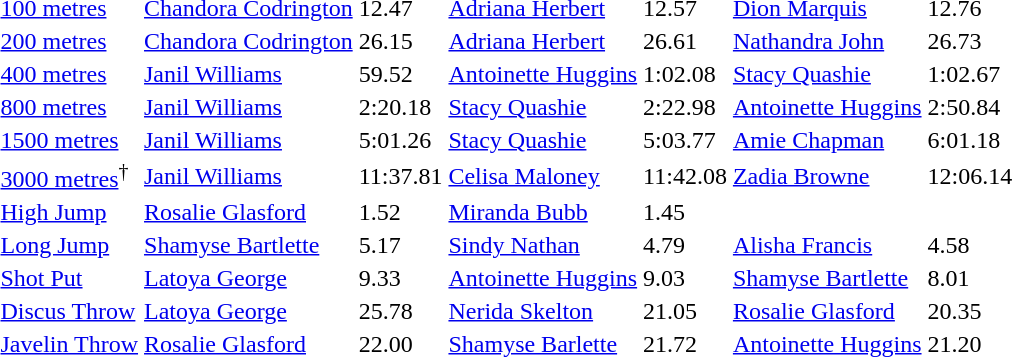<table>
<tr>
<td><a href='#'>100 metres</a></td>
<td align=left><a href='#'>Chandora Codrington</a> <br> </td>
<td>12.47</td>
<td align=left><a href='#'>Adriana Herbert</a> <br> </td>
<td>12.57</td>
<td align=left><a href='#'>Dion Marquis</a> <br> </td>
<td>12.76</td>
</tr>
<tr>
<td><a href='#'>200 metres</a></td>
<td align=left><a href='#'>Chandora Codrington</a> <br> </td>
<td>26.15</td>
<td align=left><a href='#'>Adriana Herbert</a> <br> </td>
<td>26.61</td>
<td align=left><a href='#'>Nathandra John</a> <br> </td>
<td>26.73</td>
</tr>
<tr>
<td><a href='#'>400 metres</a></td>
<td align=left><a href='#'>Janil Williams</a> <br> </td>
<td>59.52</td>
<td align=left><a href='#'>Antoinette Huggins</a> <br> </td>
<td>1:02.08</td>
<td align=left><a href='#'>Stacy Quashie</a> <br> </td>
<td>1:02.67</td>
</tr>
<tr>
<td><a href='#'>800 metres</a></td>
<td align=left><a href='#'>Janil Williams</a> <br> </td>
<td>2:20.18</td>
<td align=left><a href='#'>Stacy Quashie</a> <br> </td>
<td>2:22.98</td>
<td align=left><a href='#'>Antoinette Huggins</a> <br> </td>
<td>2:50.84</td>
</tr>
<tr>
<td><a href='#'>1500 metres</a></td>
<td align=left><a href='#'>Janil Williams</a> <br> </td>
<td>5:01.26</td>
<td align=left><a href='#'>Stacy Quashie</a> <br> </td>
<td>5:03.77</td>
<td align=left><a href='#'>Amie Chapman</a> <br> </td>
<td>6:01.18</td>
</tr>
<tr>
<td><a href='#'>3000 metres</a><sup>†</sup></td>
<td align=left><a href='#'>Janil Williams</a> <br> </td>
<td>11:37.81</td>
<td align=left><a href='#'>Celisa Maloney</a> <br> </td>
<td>11:42.08</td>
<td align=left><a href='#'>Zadia Browne</a> <br> </td>
<td>12:06.14</td>
</tr>
<tr>
<td><a href='#'>High Jump</a></td>
<td align=left><a href='#'>Rosalie Glasford</a> <br> </td>
<td>1.52</td>
<td align=left><a href='#'>Miranda Bubb</a> <br> </td>
<td>1.45</td>
<td></td>
<td></td>
</tr>
<tr>
<td><a href='#'>Long Jump</a></td>
<td align=left><a href='#'>Shamyse Bartlette</a> <br> </td>
<td>5.17</td>
<td align=left><a href='#'>Sindy Nathan</a> <br> </td>
<td>4.79</td>
<td align=left><a href='#'>Alisha Francis</a> <br> </td>
<td>4.58</td>
</tr>
<tr>
<td><a href='#'>Shot Put</a></td>
<td align=left><a href='#'>Latoya George</a> <br> </td>
<td>9.33</td>
<td align=left><a href='#'>Antoinette Huggins</a> <br> </td>
<td>9.03</td>
<td align=left><a href='#'>Shamyse Bartlette</a> <br> </td>
<td>8.01</td>
</tr>
<tr>
<td><a href='#'>Discus Throw</a></td>
<td align=left><a href='#'>Latoya George</a> <br> </td>
<td>25.78</td>
<td align=left><a href='#'>Nerida Skelton</a> <br> </td>
<td>21.05</td>
<td align=left><a href='#'>Rosalie Glasford</a> <br> </td>
<td>20.35</td>
</tr>
<tr>
<td><a href='#'>Javelin Throw</a></td>
<td align=left><a href='#'>Rosalie Glasford</a> <br> </td>
<td>22.00</td>
<td align=left><a href='#'>Shamyse Barlette</a> <br> </td>
<td>21.72</td>
<td align=left><a href='#'>Antoinette Huggins</a> <br> </td>
<td>21.20</td>
</tr>
</table>
